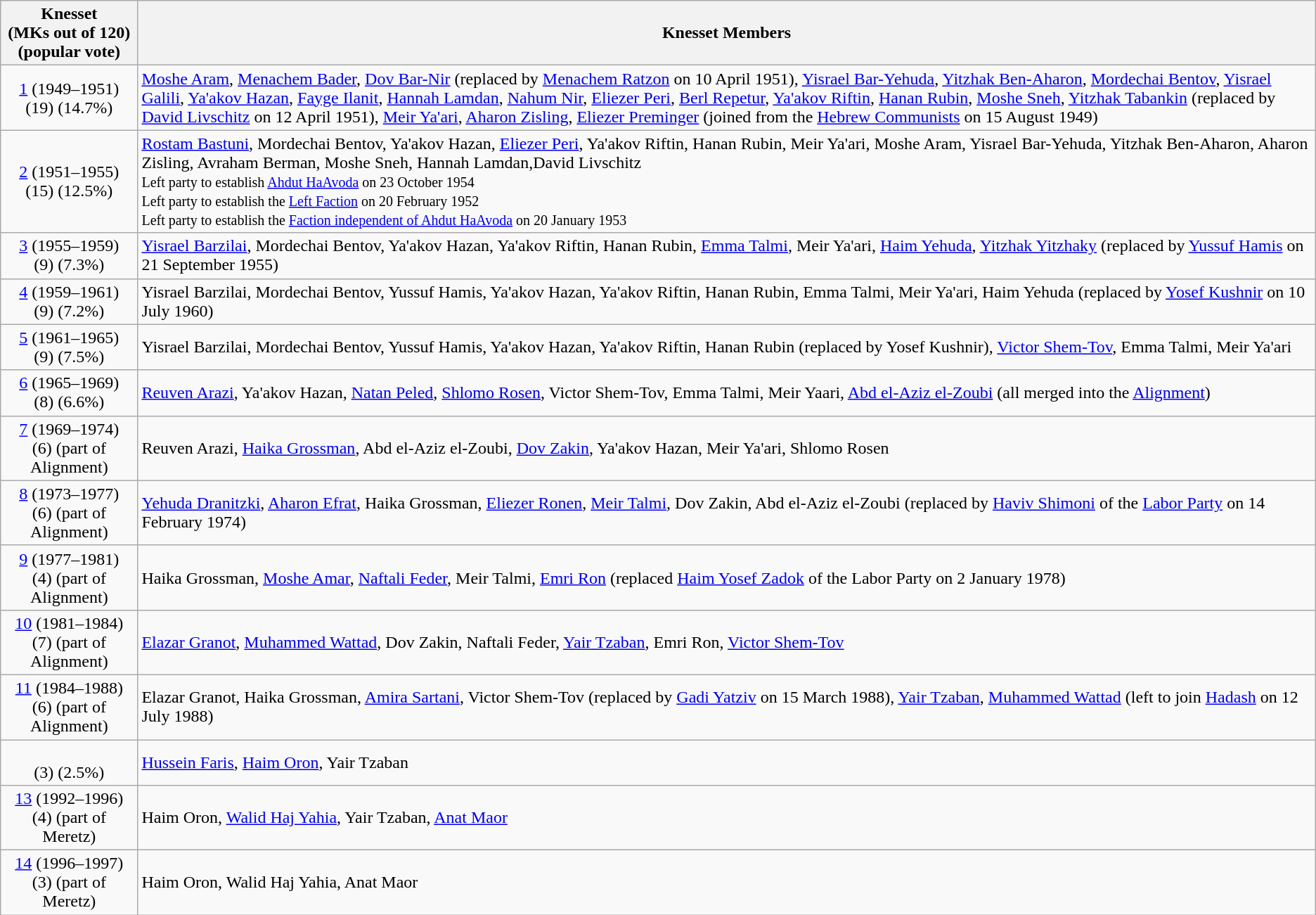<table class="wikitable" style="text-align:center;">
<tr>
<th>Knesset<br>(MKs out of 120) (popular vote)</th>
<th>Knesset Members</th>
</tr>
<tr>
<td><a href='#'>1</a> (1949–1951)<br>(19) (14.7%)</td>
<td style="text-align:left"><a href='#'>Moshe Aram</a>, <a href='#'>Menachem Bader</a>, <a href='#'>Dov Bar-Nir</a> (replaced by <a href='#'>Menachem Ratzon</a> on 10 April 1951), <a href='#'>Yisrael Bar-Yehuda</a>, <a href='#'>Yitzhak Ben-Aharon</a>, <a href='#'>Mordechai Bentov</a>, <a href='#'>Yisrael Galili</a>, <a href='#'>Ya'akov Hazan</a>, <a href='#'>Fayge Ilanit</a>, <a href='#'>Hannah Lamdan</a>, <a href='#'>Nahum Nir</a>, <a href='#'>Eliezer Peri</a>, <a href='#'>Berl Repetur</a>, <a href='#'>Ya'akov Riftin</a>, <a href='#'>Hanan Rubin</a>, <a href='#'>Moshe Sneh</a>, <a href='#'>Yitzhak Tabankin</a> (replaced by <a href='#'>David Livschitz</a> on 12 April 1951), <a href='#'>Meir Ya'ari</a>, <a href='#'>Aharon Zisling</a>, <a href='#'>Eliezer Preminger</a> (joined from the <a href='#'>Hebrew Communists</a> on 15 August 1949)</td>
</tr>
<tr>
<td><a href='#'>2</a> (1951–1955)<br>(15) (12.5%)</td>
<td style="text-align:left"><a href='#'>Rostam Bastuni</a>, Mordechai Bentov, Ya'akov Hazan, <a href='#'>Eliezer Peri</a>, Ya'akov Riftin, Hanan Rubin, Meir Ya'ari, Moshe Aram, Yisrael Bar-Yehuda, Yitzhak Ben-Aharon, Aharon Zisling, Avraham Berman, Moshe Sneh, Hannah Lamdan,David Livschitz<br><small> Left party to establish <a href='#'>Ahdut HaAvoda</a> on 23 October 1954<br> Left party to establish the <a href='#'>Left Faction</a> on 20 February 1952<br> Left party to establish the <a href='#'>Faction independent of Ahdut HaAvoda</a> on 20 January 1953</small></td>
</tr>
<tr>
<td><a href='#'>3</a> (1955–1959)<br>(9) (7.3%)</td>
<td style="text-align:left"><a href='#'>Yisrael Barzilai</a>, Mordechai Bentov, Ya'akov Hazan, Ya'akov Riftin, Hanan Rubin, <a href='#'>Emma Talmi</a>, Meir Ya'ari, <a href='#'>Haim Yehuda</a>, <a href='#'>Yitzhak Yitzhaky</a> (replaced by <a href='#'>Yussuf Hamis</a> on 21 September 1955)</td>
</tr>
<tr>
<td><a href='#'>4</a> (1959–1961)<br>(9) (7.2%)</td>
<td style="text-align:left">Yisrael Barzilai, Mordechai Bentov, Yussuf Hamis, Ya'akov Hazan, Ya'akov Riftin, Hanan Rubin, Emma Talmi, Meir Ya'ari, Haim Yehuda (replaced by <a href='#'>Yosef Kushnir</a> on 10 July 1960)</td>
</tr>
<tr>
<td><a href='#'>5</a> (1961–1965)<br>(9) (7.5%)</td>
<td style="text-align:left">Yisrael Barzilai, Mordechai Bentov, Yussuf Hamis, Ya'akov Hazan, Ya'akov Riftin, Hanan Rubin (replaced by Yosef Kushnir), <a href='#'>Victor Shem-Tov</a>, Emma Talmi, Meir Ya'ari</td>
</tr>
<tr>
<td><a href='#'>6</a> (1965–1969)<br>(8) (6.6%)</td>
<td style="text-align:left"><a href='#'>Reuven Arazi</a>, Ya'akov Hazan, <a href='#'>Natan Peled</a>, <a href='#'>Shlomo Rosen</a>, Victor Shem-Tov, Emma Talmi, Meir Yaari, <a href='#'>Abd el-Aziz el-Zoubi</a> (all merged into the <a href='#'>Alignment</a>)</td>
</tr>
<tr>
<td><a href='#'>7</a> (1969–1974)<br>(6) (part of Alignment)</td>
<td style="text-align:left">Reuven Arazi, <a href='#'>Haika Grossman</a>, Abd el-Aziz el-Zoubi, <a href='#'>Dov Zakin</a>, Ya'akov Hazan, Meir Ya'ari, Shlomo Rosen</td>
</tr>
<tr>
<td><a href='#'>8</a> (1973–1977)<br>(6) (part of Alignment)</td>
<td style="text-align:left"><a href='#'>Yehuda Dranitzki</a>, <a href='#'>Aharon Efrat</a>, Haika Grossman, <a href='#'>Eliezer Ronen</a>, <a href='#'>Meir Talmi</a>, Dov Zakin, Abd el-Aziz el-Zoubi (replaced by <a href='#'>Haviv Shimoni</a> of the <a href='#'>Labor Party</a> on 14 February 1974)</td>
</tr>
<tr>
<td><a href='#'>9</a> (1977–1981)<br>(4) (part of Alignment)</td>
<td style="text-align:left">Haika Grossman, <a href='#'>Moshe Amar</a>, <a href='#'>Naftali Feder</a>, Meir Talmi, <a href='#'>Emri Ron</a> (replaced <a href='#'>Haim Yosef Zadok</a> of the Labor Party on 2 January 1978)</td>
</tr>
<tr>
<td><a href='#'>10</a> (1981–1984)<br>(7) (part of Alignment)</td>
<td style="text-align:left"><a href='#'>Elazar Granot</a>, <a href='#'>Muhammed Wattad</a>, Dov Zakin, Naftali Feder, <a href='#'>Yair Tzaban</a>, Emri Ron, <a href='#'>Victor Shem-Tov</a></td>
</tr>
<tr>
<td><a href='#'>11</a> (1984–1988)<br>(6) (part of Alignment)</td>
<td style="text-align:left">Elazar Granot, Haika Grossman, <a href='#'>Amira Sartani</a>, Victor Shem-Tov (replaced by <a href='#'>Gadi Yatziv</a> on 15 March 1988), <a href='#'>Yair Tzaban</a>, <a href='#'>Muhammed Wattad</a> (left to join <a href='#'>Hadash</a> on 12 July 1988)</td>
</tr>
<tr>
<td><br>(3) (2.5%)</td>
<td style="text-align:left"><a href='#'>Hussein Faris</a>, <a href='#'>Haim Oron</a>, Yair Tzaban</td>
</tr>
<tr>
<td><a href='#'>13</a> (1992–1996)<br>(4) (part of Meretz)</td>
<td style="text-align:left">Haim Oron, <a href='#'>Walid Haj Yahia</a>, Yair Tzaban, <a href='#'>Anat Maor</a></td>
</tr>
<tr>
<td><a href='#'>14</a> (1996–1997)<br>(3) (part of Meretz)</td>
<td style="text-align:left">Haim Oron, Walid Haj Yahia, Anat Maor</td>
</tr>
</table>
